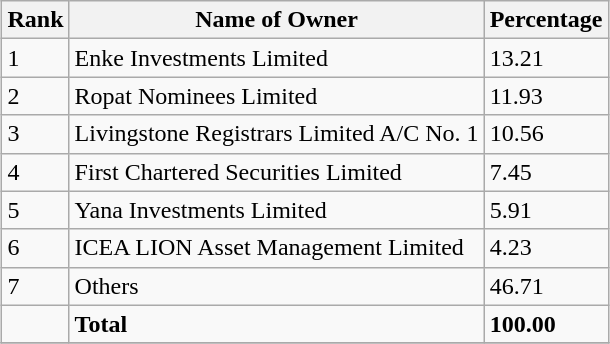<table class="wikitable sortable" style="margin-left:auto;margin-right:auto">
<tr>
<th style="width:2em;">Rank</th>
<th>Name of Owner</th>
<th>Percentage</th>
</tr>
<tr>
<td>1</td>
<td>Enke Investments Limited</td>
<td>13.21</td>
</tr>
<tr>
<td>2</td>
<td>Ropat Nominees Limited</td>
<td>11.93</td>
</tr>
<tr>
<td>3</td>
<td>Livingstone Registrars Limited A/C No. 1</td>
<td>10.56</td>
</tr>
<tr>
<td>4</td>
<td>First Chartered Securities Limited</td>
<td>7.45</td>
</tr>
<tr>
<td>5</td>
<td>Yana Investments Limited</td>
<td>5.91</td>
</tr>
<tr>
<td>6</td>
<td>ICEA LION Asset Management Limited</td>
<td>4.23</td>
</tr>
<tr>
<td>7</td>
<td>Others</td>
<td>46.71</td>
</tr>
<tr>
<td></td>
<td><strong>Total</strong></td>
<td><strong>100.00</strong></td>
</tr>
<tr>
</tr>
</table>
